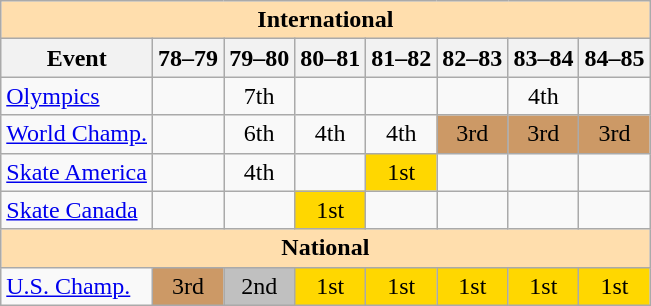<table class="wikitable" style="text-align:center">
<tr>
<th style="background-color: #ffdead; " colspan=8 align=center>International</th>
</tr>
<tr>
<th>Event</th>
<th>78–79</th>
<th>79–80</th>
<th>80–81</th>
<th>81–82</th>
<th>82–83</th>
<th>83–84</th>
<th>84–85</th>
</tr>
<tr>
<td align=left><a href='#'>Olympics</a></td>
<td></td>
<td>7th</td>
<td></td>
<td></td>
<td></td>
<td>4th</td>
<td></td>
</tr>
<tr>
<td align=left><a href='#'>World Champ.</a></td>
<td></td>
<td>6th</td>
<td>4th</td>
<td>4th</td>
<td bgcolor=cc9966>3rd</td>
<td bgcolor=cc9966>3rd</td>
<td bgcolor=cc9966>3rd</td>
</tr>
<tr>
<td align=left><a href='#'>Skate America</a></td>
<td></td>
<td>4th</td>
<td></td>
<td bgcolor=gold>1st</td>
<td></td>
<td></td>
<td></td>
</tr>
<tr>
<td align=left><a href='#'>Skate Canada</a></td>
<td></td>
<td></td>
<td bgcolor=gold>1st</td>
<td></td>
<td></td>
<td></td>
<td></td>
</tr>
<tr>
<th style="background-color: #ffdead; " colspan=8 align=center>National</th>
</tr>
<tr>
<td align=left><a href='#'>U.S. Champ.</a></td>
<td bgcolor=cc9966>3rd</td>
<td bgcolor=silver>2nd</td>
<td bgcolor=gold>1st</td>
<td bgcolor=gold>1st</td>
<td bgcolor=gold>1st</td>
<td bgcolor=gold>1st</td>
<td bgcolor=gold>1st</td>
</tr>
</table>
